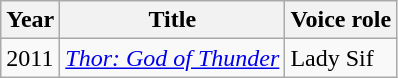<table class="wikitable sortable">
<tr>
<th>Year</th>
<th>Title</th>
<th>Voice role</th>
</tr>
<tr>
<td>2011</td>
<td><em><a href='#'>Thor: God of Thunder</a></em></td>
<td>Lady Sif</td>
</tr>
</table>
